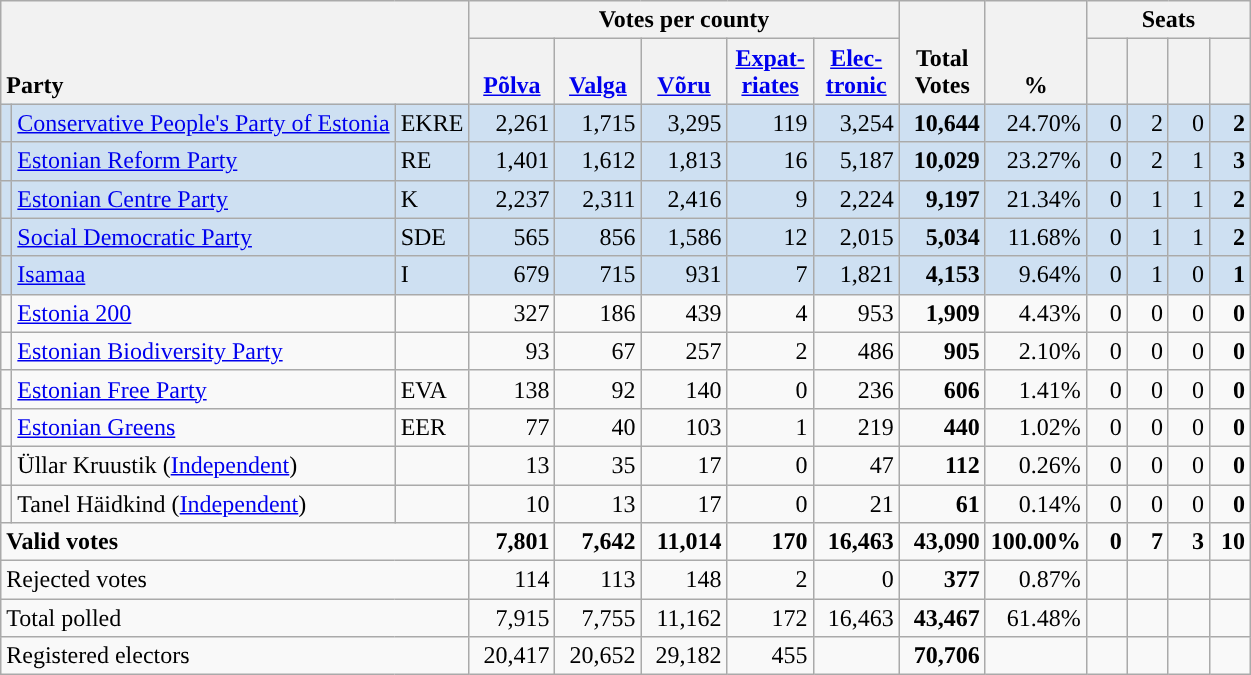<table class="wikitable" border="1" style="text-align:right;">
<tr>
<th style="text-align:left;" valign=bottom rowspan=2 colspan=3>Party</th>
<th colspan=5>Votes per county</th>
<th align=center valign=bottom rowspan=2 width="50">Total Votes</th>
<th align=center valign=bottom rowspan=2 width="50">%</th>
<th colspan=4>Seats</th>
</tr>
<tr>
<th align=center valign=bottom width="50"><a href='#'>Põlva</a></th>
<th align=center valign=bottom width="50"><a href='#'>Valga</a></th>
<th align=center valign=bottom width="50"><a href='#'>Võru</a></th>
<th align=center valign=bottom width="50"><a href='#'>Expat- riates</a></th>
<th align=center valign=bottom width="50"><a href='#'>Elec- tronic</a></th>
<th align=center valign=bottom width="20"><small></small></th>
<th align=center valign=bottom width="20"><small></small></th>
<th align=center valign=bottom width="20"><small></small></th>
<th align=center valign=bottom width="20"><small></small></th>
</tr>
<tr style="background:#CEE0F2;">
<td style="background:"></td>
<td align=left><a href='#'>Conservative People's Party of Estonia</a></td>
<td align=left>EKRE</td>
<td>2,261</td>
<td>1,715</td>
<td>3,295</td>
<td>119</td>
<td>3,254</td>
<td><strong>10,644</strong></td>
<td>24.70%</td>
<td>0</td>
<td>2</td>
<td>0</td>
<td><strong>2</strong></td>
</tr>
<tr style="background:#CEE0F2;">
<td style="background:"></td>
<td align=left><a href='#'>Estonian Reform Party</a></td>
<td align=left>RE</td>
<td>1,401</td>
<td>1,612</td>
<td>1,813</td>
<td>16</td>
<td>5,187</td>
<td><strong>10,029</strong></td>
<td>23.27%</td>
<td>0</td>
<td>2</td>
<td>1</td>
<td><strong>3</strong></td>
</tr>
<tr style="background:#CEE0F2;">
<td style="background:"></td>
<td align=left><a href='#'>Estonian Centre Party</a></td>
<td align=left>K</td>
<td>2,237</td>
<td>2,311</td>
<td>2,416</td>
<td>9</td>
<td>2,224</td>
<td><strong>9,197</strong></td>
<td>21.34%</td>
<td>0</td>
<td>1</td>
<td>1</td>
<td><strong>2</strong></td>
</tr>
<tr style="background:#CEE0F2;">
<td style="background:"></td>
<td align=left><a href='#'>Social Democratic Party</a></td>
<td align=left>SDE</td>
<td>565</td>
<td>856</td>
<td>1,586</td>
<td>12</td>
<td>2,015</td>
<td><strong>5,034</strong></td>
<td>11.68%</td>
<td>0</td>
<td>1</td>
<td>1</td>
<td><strong>2</strong></td>
</tr>
<tr style="background:#CEE0F2;">
<td style="background:"></td>
<td align=left><a href='#'>Isamaa</a></td>
<td align=left>I</td>
<td>679</td>
<td>715</td>
<td>931</td>
<td>7</td>
<td>1,821</td>
<td><strong>4,153</strong></td>
<td>9.64%</td>
<td>0</td>
<td>1</td>
<td>0</td>
<td><strong>1</strong></td>
</tr>
<tr>
<td style="background:"></td>
<td align=left><a href='#'>Estonia 200</a></td>
<td></td>
<td>327</td>
<td>186</td>
<td>439</td>
<td>4</td>
<td>953</td>
<td><strong>1,909</strong></td>
<td>4.43%</td>
<td>0</td>
<td>0</td>
<td>0</td>
<td><strong>0</strong></td>
</tr>
<tr>
<td style="background:"></td>
<td align=left><a href='#'>Estonian Biodiversity Party</a></td>
<td></td>
<td>93</td>
<td>67</td>
<td>257</td>
<td>2</td>
<td>486</td>
<td><strong>905</strong></td>
<td>2.10%</td>
<td>0</td>
<td>0</td>
<td>0</td>
<td><strong>0</strong></td>
</tr>
<tr>
<td style="background:"></td>
<td align=left><a href='#'>Estonian Free Party</a></td>
<td align=left>EVA</td>
<td>138</td>
<td>92</td>
<td>140</td>
<td>0</td>
<td>236</td>
<td><strong>606</strong></td>
<td>1.41%</td>
<td>0</td>
<td>0</td>
<td>0</td>
<td><strong>0</strong></td>
</tr>
<tr>
<td style="background:"></td>
<td align=left><a href='#'>Estonian Greens</a></td>
<td align=left>EER</td>
<td>77</td>
<td>40</td>
<td>103</td>
<td>1</td>
<td>219</td>
<td><strong>440</strong></td>
<td>1.02%</td>
<td>0</td>
<td>0</td>
<td>0</td>
<td><strong>0</strong></td>
</tr>
<tr>
<td style="background:"></td>
<td align=left>Üllar Kruustik (<a href='#'>Independent</a>)</td>
<td></td>
<td>13</td>
<td>35</td>
<td>17</td>
<td>0</td>
<td>47</td>
<td><strong>112</strong></td>
<td>0.26%</td>
<td>0</td>
<td>0</td>
<td>0</td>
<td><strong>0</strong></td>
</tr>
<tr>
<td style="background:"></td>
<td align=left>Tanel Häidkind (<a href='#'>Independent</a>)</td>
<td></td>
<td>10</td>
<td>13</td>
<td>17</td>
<td>0</td>
<td>21</td>
<td><strong>61</strong></td>
<td>0.14%</td>
<td>0</td>
<td>0</td>
<td>0</td>
<td><strong>0</strong></td>
</tr>
<tr style="font-weight:bold">
<td align=left colspan=3>Valid votes</td>
<td>7,801</td>
<td>7,642</td>
<td>11,014</td>
<td>170</td>
<td>16,463</td>
<td>43,090</td>
<td>100.00%</td>
<td>0</td>
<td>7</td>
<td>3</td>
<td>10</td>
</tr>
<tr>
<td align=left colspan=3>Rejected votes</td>
<td>114</td>
<td>113</td>
<td>148</td>
<td>2</td>
<td>0</td>
<td><strong>377</strong></td>
<td>0.87%</td>
<td></td>
<td></td>
<td></td>
<td></td>
</tr>
<tr>
<td align=left colspan=3>Total polled</td>
<td>7,915</td>
<td>7,755</td>
<td>11,162</td>
<td>172</td>
<td>16,463</td>
<td><strong>43,467</strong></td>
<td>61.48%</td>
<td></td>
<td></td>
<td></td>
<td></td>
</tr>
<tr>
<td align=left colspan=3>Registered electors</td>
<td>20,417</td>
<td>20,652</td>
<td>29,182</td>
<td>455</td>
<td></td>
<td><strong>70,706</strong></td>
<td></td>
<td></td>
<td></td>
<td></td>
<td></td>
</tr>
</table>
